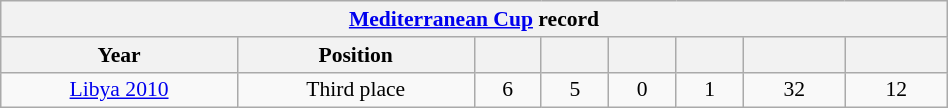<table class="wikitable" width=50% style="text-align: center;font-size:90%;">
<tr>
<th colspan=9><a href='#'>Mediterranean Cup</a> record</th>
</tr>
<tr>
<th width=25%>Year</th>
<th width=25%>Position</th>
<th></th>
<th></th>
<th></th>
<th></th>
<th></th>
<th></th>
</tr>
<tr>
<td><a href='#'>Libya 2010</a></td>
<td>Third place</td>
<td>6</td>
<td>5</td>
<td>0</td>
<td>1</td>
<td>32</td>
<td>12</td>
</tr>
</table>
